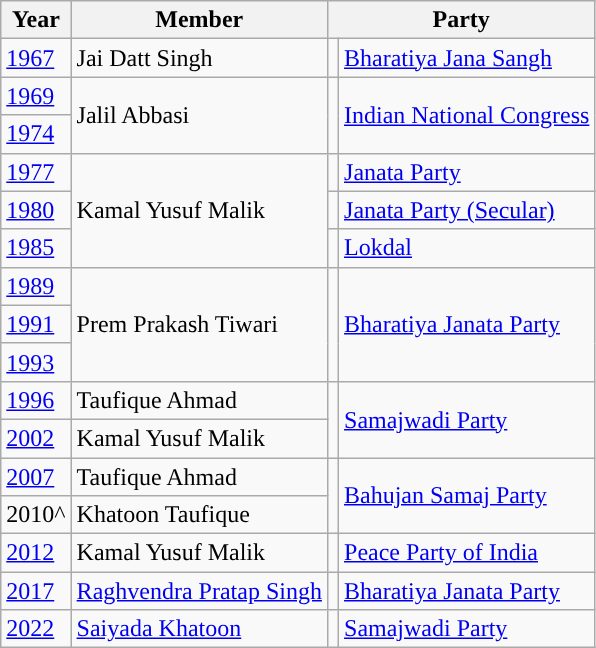<table class="wikitable">
<tr>
<th>Year</th>
<th>Member</th>
<th colspan="2">Party</th>
</tr>
<tr>
<td><a href='#'>1967</a></td>
<td>Jai Datt Singh</td>
<td style="background-color: "></td>
<td><a href='#'>Bharatiya Jana Sangh</a></td>
</tr>
<tr>
<td><a href='#'>1969</a></td>
<td rowspan="2">Jalil Abbasi</td>
<td rowspan="2" style="background-color: "></td>
<td rowspan="2"><a href='#'>Indian National Congress</a></td>
</tr>
<tr>
<td><a href='#'>1974</a></td>
</tr>
<tr>
<td><a href='#'>1977</a></td>
<td rowspan="3">Kamal Yusuf Malik</td>
<td style="background-color: "></td>
<td><a href='#'>Janata Party</a></td>
</tr>
<tr>
<td><a href='#'>1980</a></td>
<td style="background-color: "></td>
<td><a href='#'>Janata Party (Secular)</a></td>
</tr>
<tr>
<td><a href='#'>1985</a></td>
<td style="background-color: "></td>
<td><a href='#'>Lokdal</a></td>
</tr>
<tr>
<td><a href='#'>1989</a></td>
<td rowspan="3">Prem Prakash Tiwari</td>
<td rowspan="3" style="background-color: "></td>
<td rowspan="3"><a href='#'>Bharatiya Janata Party</a></td>
</tr>
<tr>
<td><a href='#'>1991</a></td>
</tr>
<tr>
<td><a href='#'>1993</a></td>
</tr>
<tr>
<td><a href='#'>1996</a></td>
<td>Taufique Ahmad</td>
<td rowspan="2" style="background-color: "></td>
<td rowspan="2"><a href='#'>Samajwadi Party</a></td>
</tr>
<tr>
<td><a href='#'>2002</a></td>
<td>Kamal Yusuf Malik</td>
</tr>
<tr>
<td><a href='#'>2007</a></td>
<td>Taufique Ahmad</td>
<td rowspan="2" style="background-color: "></td>
<td rowspan="2"><a href='#'>Bahujan Samaj Party</a></td>
</tr>
<tr>
<td>2010^</td>
<td>Khatoon Taufique</td>
</tr>
<tr>
<td><a href='#'>2012</a></td>
<td>Kamal Yusuf Malik</td>
<td style="background-color: "></td>
<td><a href='#'>Peace Party of India</a></td>
</tr>
<tr>
<td><a href='#'>2017</a></td>
<td><a href='#'>Raghvendra Pratap Singh</a></td>
<td style="background-color: "></td>
<td><a href='#'>Bharatiya Janata Party</a></td>
</tr>
<tr>
<td><a href='#'>2022</a></td>
<td><a href='#'>Saiyada Khatoon</a></td>
<td style="background-color: "></td>
<td><a href='#'>Samajwadi Party</a></td>
</tr>
</table>
